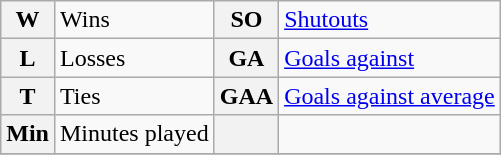<table class="wikitable">
<tr>
<th>W</th>
<td>Wins</td>
<th>SO</th>
<td><a href='#'>Shutouts</a></td>
</tr>
<tr>
<th>L</th>
<td>Losses</td>
<th>GA</th>
<td><a href='#'>Goals against</a></td>
</tr>
<tr>
<th>T</th>
<td>Ties</td>
<th>GAA</th>
<td><a href='#'>Goals against average</a></td>
</tr>
<tr>
<th>Min</th>
<td>Minutes played</td>
<th></th>
<td></td>
</tr>
<tr>
</tr>
</table>
